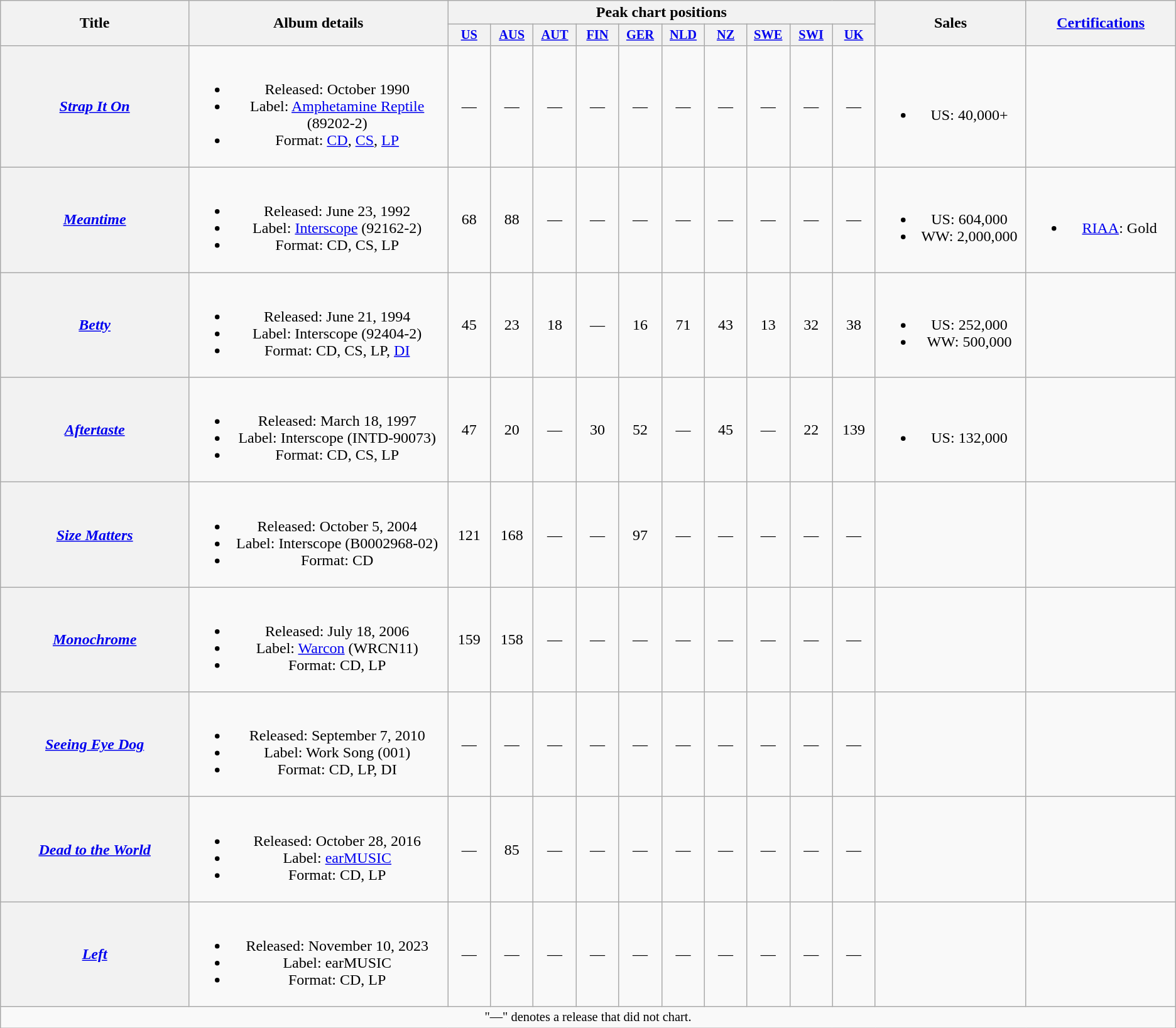<table class="wikitable plainrowheaders" style="text-align:center;" border="1">
<tr>
<th scope="col" rowspan="2" style="width:13em;">Title</th>
<th scope="col" rowspan="2" scope="col" style="width:18em;">Album details</th>
<th scope="col" colspan="10">Peak chart positions</th>
<th scope="col" rowspan="2" style="width:10em;">Sales</th>
<th scope="col" rowspan="2" style="width:10em;"><a href='#'>Certifications</a></th>
</tr>
<tr>
<th style="width:3em;font-size:85%"><a href='#'>US</a><br></th>
<th style="width:3em;font-size:85%"><a href='#'>AUS</a><br></th>
<th style="width:3em;font-size:85%"><a href='#'>AUT</a><br></th>
<th style="width:3em;font-size:85%"><a href='#'>FIN</a><br></th>
<th style="width:3em;font-size:85%"><a href='#'>GER</a><br></th>
<th style="width:3em;font-size:85%"><a href='#'>NLD</a><br></th>
<th style="width:3em;font-size:85%"><a href='#'>NZ</a><br></th>
<th style="width:3em;font-size:85%"><a href='#'>SWE</a><br></th>
<th style="width:3em;font-size:85%"><a href='#'>SWI</a><br></th>
<th style="width:3em;font-size:85%"><a href='#'>UK</a><br></th>
</tr>
<tr>
<th scope="row"><em><a href='#'>Strap It On</a></em></th>
<td><br><ul><li>Released: October 1990</li><li>Label: <a href='#'>Amphetamine Reptile</a> (89202-2)</li><li>Format: <a href='#'>CD</a>, <a href='#'>CS</a>, <a href='#'>LP</a></li></ul></td>
<td>—</td>
<td>—</td>
<td>—</td>
<td>—</td>
<td>—</td>
<td>—</td>
<td>—</td>
<td>—</td>
<td>—</td>
<td>—</td>
<td><br><ul><li>US: 40,000+</li></ul></td>
<td></td>
</tr>
<tr>
<th scope="row"><em><a href='#'>Meantime</a></em></th>
<td><br><ul><li>Released: June 23, 1992</li><li>Label: <a href='#'>Interscope</a> (92162-2)</li><li>Format: CD, CS, LP</li></ul></td>
<td>68</td>
<td>88</td>
<td>—</td>
<td>—</td>
<td>—</td>
<td>—</td>
<td>—</td>
<td>—</td>
<td>—</td>
<td>—</td>
<td><br><ul><li>US: 604,000</li><li>WW: 2,000,000</li></ul></td>
<td><br><ul><li><a href='#'>RIAA</a>: Gold</li></ul></td>
</tr>
<tr>
<th scope="row"><em><a href='#'>Betty</a></em></th>
<td><br><ul><li>Released: June 21, 1994</li><li>Label: Interscope (92404-2)</li><li>Format: CD, CS, LP, <a href='#'>DI</a></li></ul></td>
<td>45</td>
<td>23</td>
<td>18</td>
<td>—</td>
<td>16</td>
<td>71</td>
<td>43</td>
<td>13</td>
<td>32</td>
<td>38</td>
<td><br><ul><li>US: 252,000</li><li>WW: 500,000</li></ul></td>
<td></td>
</tr>
<tr>
<th scope="row"><em><a href='#'>Aftertaste</a></em></th>
<td><br><ul><li>Released: March 18, 1997</li><li>Label: Interscope (INTD-90073)</li><li>Format: CD, CS, LP</li></ul></td>
<td>47</td>
<td>20</td>
<td>—</td>
<td>30</td>
<td>52</td>
<td>—</td>
<td>45</td>
<td>—</td>
<td>22</td>
<td>139</td>
<td><br><ul><li>US: 132,000</li></ul></td>
<td></td>
</tr>
<tr>
<th scope="row"><em><a href='#'>Size Matters</a></em></th>
<td><br><ul><li>Released: October 5, 2004</li><li>Label: Interscope (B0002968-02)</li><li>Format: CD</li></ul></td>
<td>121</td>
<td>168</td>
<td>—</td>
<td>—</td>
<td>97</td>
<td>—</td>
<td>—</td>
<td>—</td>
<td>—</td>
<td>—</td>
<td></td>
<td></td>
</tr>
<tr>
<th scope="row"><em><a href='#'>Monochrome</a></em></th>
<td><br><ul><li>Released: July 18, 2006</li><li>Label: <a href='#'>Warcon</a> (WRCN11)</li><li>Format: CD, LP</li></ul></td>
<td>159</td>
<td>158</td>
<td>—</td>
<td>—</td>
<td>—</td>
<td>—</td>
<td>—</td>
<td>—</td>
<td>—</td>
<td>—</td>
<td></td>
<td></td>
</tr>
<tr>
<th scope="row"><em><a href='#'>Seeing Eye Dog</a></em></th>
<td><br><ul><li>Released: September 7, 2010</li><li>Label: Work Song (001)</li><li>Format: CD, LP, DI</li></ul></td>
<td>—</td>
<td>—</td>
<td>—</td>
<td>—</td>
<td>—</td>
<td>—</td>
<td>—</td>
<td>—</td>
<td>—</td>
<td>—</td>
<td></td>
<td></td>
</tr>
<tr>
<th scope="row"><em><a href='#'>Dead to the World</a></em></th>
<td><br><ul><li>Released: October 28, 2016</li><li>Label: <a href='#'>earMUSIC</a></li><li>Format: CD, LP</li></ul></td>
<td>—</td>
<td>85</td>
<td>—</td>
<td>—</td>
<td>—</td>
<td>—</td>
<td>—</td>
<td>—</td>
<td>—</td>
<td>—</td>
<td></td>
<td></td>
</tr>
<tr>
<th scope="row"><em><a href='#'>Left</a></em></th>
<td><br><ul><li>Released: November 10, 2023</li><li>Label: earMUSIC</li><li>Format: CD, LP</li></ul></td>
<td>—</td>
<td>—</td>
<td>—</td>
<td>—</td>
<td>—</td>
<td>—</td>
<td>—</td>
<td>—</td>
<td>—</td>
<td>—</td>
<td></td>
<td></td>
</tr>
<tr>
<td colspan="16" style="text-align:center; font-size:85%">"—" denotes a release that did not chart.</td>
</tr>
</table>
